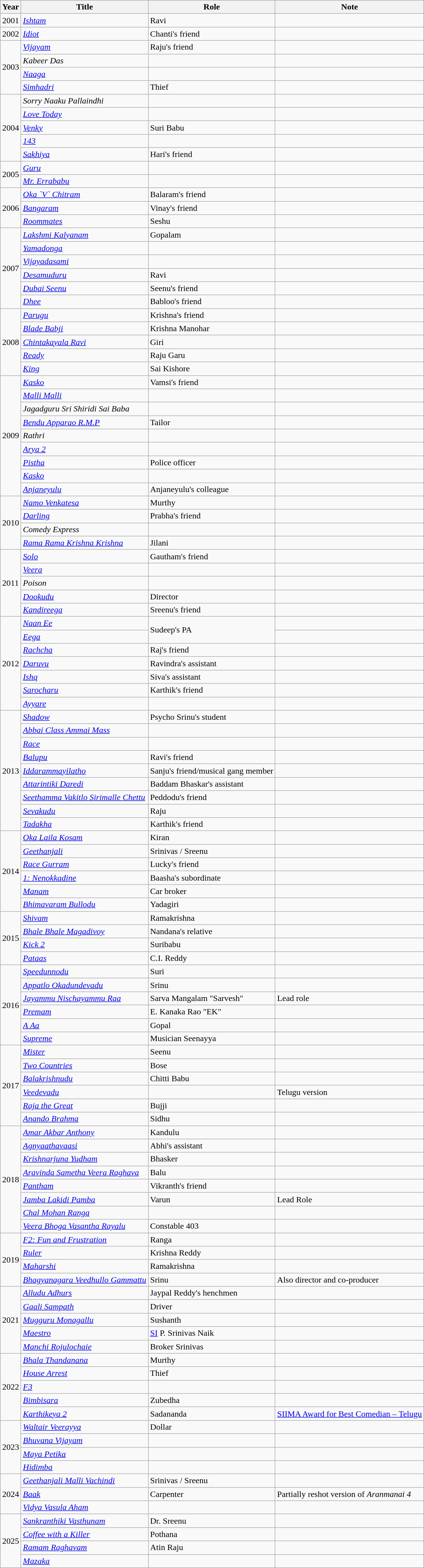<table class="wikitable sortable table">
<tr>
<th>Year</th>
<th>Title</th>
<th>Role</th>
<th>Note</th>
</tr>
<tr>
<td>2001</td>
<td><em><a href='#'>Ishtam</a></em></td>
<td>Ravi</td>
<td></td>
</tr>
<tr>
<td>2002</td>
<td><em><a href='#'>Idiot</a></em></td>
<td>Chanti's friend</td>
<td></td>
</tr>
<tr>
<td rowspan="4">2003</td>
<td><em><a href='#'>Vijayam</a></em></td>
<td>Raju's friend</td>
<td></td>
</tr>
<tr>
<td><em>Kabeer Das</em></td>
<td></td>
<td></td>
</tr>
<tr>
<td><em><a href='#'>Naaga</a></em></td>
<td></td>
<td></td>
</tr>
<tr>
<td><em><a href='#'>Simhadri</a></em></td>
<td>Thief</td>
<td></td>
</tr>
<tr>
<td rowspan="5">2004</td>
<td><em>Sorry Naaku Pallaindhi</em></td>
<td></td>
<td></td>
</tr>
<tr>
<td><em><a href='#'>Love Today</a></em></td>
<td></td>
<td></td>
</tr>
<tr>
<td><em><a href='#'>Venky</a></em></td>
<td>Suri Babu</td>
<td></td>
</tr>
<tr>
<td><em><a href='#'>143</a></em></td>
<td></td>
<td></td>
</tr>
<tr>
<td><em><a href='#'>Sakhiya</a></em></td>
<td>Hari's friend</td>
<td></td>
</tr>
<tr>
<td rowspan="2">2005</td>
<td><em><a href='#'>Guru</a></em></td>
<td></td>
<td></td>
</tr>
<tr>
<td><em><a href='#'>Mr. Errababu</a></em></td>
<td></td>
<td></td>
</tr>
<tr>
<td rowspan="3">2006</td>
<td><em><a href='#'>Oka `V` Chitram</a></em></td>
<td>Balaram's friend</td>
<td></td>
</tr>
<tr>
<td><em><a href='#'>Bangaram</a></em></td>
<td>Vinay's friend</td>
<td></td>
</tr>
<tr>
<td><em><a href='#'>Roommates</a></em></td>
<td>Seshu</td>
<td></td>
</tr>
<tr>
<td rowspan="6">2007</td>
<td><em><a href='#'>Lakshmi Kalyanam</a></em></td>
<td>Gopalam</td>
<td></td>
</tr>
<tr>
<td><em><a href='#'>Yamadonga</a></em></td>
<td></td>
<td></td>
</tr>
<tr>
<td><em><a href='#'>Vijayadasami</a></em></td>
<td></td>
<td></td>
</tr>
<tr>
<td><em><a href='#'>Desamuduru</a></em></td>
<td>Ravi</td>
<td></td>
</tr>
<tr>
<td><em><a href='#'>Dubai Seenu</a></em></td>
<td>Seenu's friend</td>
<td></td>
</tr>
<tr>
<td><em><a href='#'>Dhee</a></em></td>
<td>Babloo's friend</td>
<td></td>
</tr>
<tr>
<td rowspan="5">2008</td>
<td><em><a href='#'>Parugu</a></em></td>
<td>Krishna's friend</td>
<td></td>
</tr>
<tr>
<td><em><a href='#'>Blade Babji</a></em></td>
<td>Krishna Manohar</td>
<td></td>
</tr>
<tr>
<td><em><a href='#'>Chintakayala Ravi</a></em></td>
<td>Giri</td>
<td></td>
</tr>
<tr>
<td><em><a href='#'>Ready</a></em></td>
<td>Raju Garu</td>
<td></td>
</tr>
<tr>
<td><em><a href='#'>King</a></em></td>
<td>Sai Kishore</td>
<td></td>
</tr>
<tr>
<td rowspan="9">2009</td>
<td><em><a href='#'>Kasko</a></em></td>
<td>Vamsi's friend</td>
<td></td>
</tr>
<tr>
<td><em><a href='#'>Malli Malli</a></em></td>
<td></td>
<td></td>
</tr>
<tr>
<td><em>Jagadguru Sri Shiridi Sai Baba</em></td>
<td></td>
<td></td>
</tr>
<tr>
<td><em><a href='#'>Bendu Apparao R.M.P</a></em></td>
<td>Tailor</td>
<td></td>
</tr>
<tr>
<td><em>Rathri</em></td>
<td></td>
<td></td>
</tr>
<tr>
<td><em><a href='#'>Arya 2</a></em></td>
<td></td>
<td></td>
</tr>
<tr>
<td><em><a href='#'>Pistha</a></em></td>
<td>Police officer</td>
<td></td>
</tr>
<tr>
<td><em><a href='#'>Kasko</a></em></td>
<td></td>
<td></td>
</tr>
<tr>
<td><em><a href='#'>Anjaneyulu</a></em></td>
<td>Anjaneyulu's colleague</td>
<td></td>
</tr>
<tr>
<td rowspan="4">2010</td>
<td><em><a href='#'>Namo Venkatesa</a></em></td>
<td>Murthy</td>
<td></td>
</tr>
<tr>
<td><em><a href='#'>Darling</a></em></td>
<td>Prabha's friend</td>
<td></td>
</tr>
<tr>
<td><em>Comedy Express</em></td>
<td></td>
<td></td>
</tr>
<tr>
<td><em><a href='#'>Rama Rama Krishna Krishna</a></em></td>
<td>Jilani</td>
<td></td>
</tr>
<tr>
<td rowspan="5">2011</td>
<td><em><a href='#'>Solo</a></em></td>
<td>Gautham's friend</td>
<td></td>
</tr>
<tr>
<td><em><a href='#'>Veera</a></em></td>
<td></td>
<td></td>
</tr>
<tr>
<td><em>Poison</em></td>
<td></td>
<td></td>
</tr>
<tr>
<td><em><a href='#'>Dookudu</a></em></td>
<td>Director</td>
<td></td>
</tr>
<tr>
<td><em><a href='#'>Kandireega</a></em></td>
<td>Sreenu's friend</td>
<td></td>
</tr>
<tr>
<td rowspan="7">2012</td>
<td><em><a href='#'>Naan Ee</a></em></td>
<td rowspan="2">Sudeep's PA</td>
<td></td>
</tr>
<tr>
<td><em><a href='#'>Eega</a></em></td>
<td></td>
</tr>
<tr>
<td><em><a href='#'>Rachcha</a></em></td>
<td>Raj's friend</td>
<td></td>
</tr>
<tr>
<td><em><a href='#'>Daruvu</a></em></td>
<td>Ravindra's assistant</td>
<td></td>
</tr>
<tr>
<td><em><a href='#'>Ishq</a></em></td>
<td>Siva's assistant</td>
<td></td>
</tr>
<tr>
<td><em><a href='#'>Sarocharu</a></em></td>
<td>Karthik's friend</td>
<td></td>
</tr>
<tr>
<td><em><a href='#'>Ayyare</a></em></td>
<td></td>
<td></td>
</tr>
<tr>
<td rowspan="9">2013</td>
<td><em><a href='#'>Shadow</a></em></td>
<td>Psycho Srinu's student</td>
<td></td>
</tr>
<tr>
<td><em><a href='#'>Abbai Class Ammai Mass</a></em></td>
<td></td>
<td></td>
</tr>
<tr>
<td><a href='#'><em>Race</em></a></td>
<td></td>
<td></td>
</tr>
<tr>
<td><em><a href='#'>Balupu</a></em></td>
<td>Ravi's friend</td>
<td></td>
</tr>
<tr>
<td><em><a href='#'>Iddarammayilatho</a></em></td>
<td>Sanju's friend/musical gang member</td>
<td></td>
</tr>
<tr>
<td><em><a href='#'>Attarintiki Daredi</a></em></td>
<td>Baddam Bhaskar's assistant</td>
<td></td>
</tr>
<tr>
<td><em><a href='#'>Seethamma Vakitlo Sirimalle Chettu</a></em></td>
<td>Peddodu's friend</td>
<td></td>
</tr>
<tr>
<td><em><a href='#'>Sevakudu</a></em></td>
<td>Raju</td>
<td></td>
</tr>
<tr>
<td><em><a href='#'>Tadakha</a></em></td>
<td>Karthik's friend</td>
<td></td>
</tr>
<tr>
<td rowspan="6">2014</td>
<td><em><a href='#'>Oka Laila Kosam</a></em></td>
<td>Kiran</td>
<td></td>
</tr>
<tr>
<td><em><a href='#'>Geethanjali</a></em></td>
<td>Srinivas / Sreenu</td>
<td></td>
</tr>
<tr>
<td><em><a href='#'>Race Gurram</a></em></td>
<td>Lucky's friend</td>
<td></td>
</tr>
<tr>
<td><em><a href='#'>1: Nenokkadine</a></em></td>
<td>Baasha's subordinate</td>
<td></td>
</tr>
<tr>
<td><em><a href='#'>Manam</a></em></td>
<td>Car broker</td>
<td></td>
</tr>
<tr>
<td><em><a href='#'>Bhimavaram Bullodu</a></em></td>
<td>Yadagiri</td>
<td></td>
</tr>
<tr>
<td rowspan="4">2015</td>
<td><em><a href='#'>Shivam</a></em></td>
<td>Ramakrishna</td>
<td></td>
</tr>
<tr>
<td><em><a href='#'>Bhale Bhale Magadivoy</a></em></td>
<td>Nandana's relative</td>
<td></td>
</tr>
<tr>
<td><em><a href='#'>Kick 2</a></em></td>
<td>Suribabu</td>
<td></td>
</tr>
<tr>
<td><em><a href='#'>Pataas</a></em></td>
<td>C.I. Reddy</td>
<td></td>
</tr>
<tr>
<td rowspan="6">2016</td>
<td><em><a href='#'>Speedunnodu</a></em></td>
<td>Suri</td>
<td></td>
</tr>
<tr>
<td><em><a href='#'>Appatlo Okadundevadu</a></em></td>
<td>Srinu</td>
<td></td>
</tr>
<tr>
<td><em><a href='#'>Jayammu Nischayammu Raa</a></em></td>
<td>Sarva Mangalam "Sarvesh"</td>
<td>Lead role</td>
</tr>
<tr>
<td><em><a href='#'>Premam</a></em></td>
<td>E. Kanaka Rao "EK"</td>
<td></td>
</tr>
<tr>
<td><em><a href='#'>A Aa</a></em></td>
<td>Gopal</td>
<td></td>
</tr>
<tr>
<td><em><a href='#'>Supreme</a></em></td>
<td>Musician Seenayya</td>
<td></td>
</tr>
<tr>
<td rowspan="6">2017</td>
<td><em><a href='#'>Mister</a></em></td>
<td>Seenu</td>
<td></td>
</tr>
<tr>
<td><em><a href='#'>Two Countries</a></em></td>
<td>Bose</td>
<td></td>
</tr>
<tr>
<td><em><a href='#'>Balakrishnudu</a></em></td>
<td>Chitti Babu</td>
<td></td>
</tr>
<tr>
<td><em><a href='#'>Veedevadu</a></em></td>
<td></td>
<td>Telugu version</td>
</tr>
<tr>
<td><em><a href='#'>Raja the Great</a></em></td>
<td>Bujji</td>
<td></td>
</tr>
<tr>
<td><em><a href='#'>Anando Brahma</a></em></td>
<td>Sidhu</td>
<td></td>
</tr>
<tr>
<td rowspan="8">2018</td>
<td><em><a href='#'>Amar Akbar Anthony</a></em></td>
<td>Kandulu</td>
<td></td>
</tr>
<tr>
<td><em><a href='#'>Agnyaathavaasi</a></em></td>
<td>Abhi's assistant</td>
<td></td>
</tr>
<tr>
<td><em><a href='#'>Krishnarjuna Yudham</a></em></td>
<td>Bhasker</td>
<td></td>
</tr>
<tr>
<td><em><a href='#'>Aravinda Sametha Veera Raghava</a></em></td>
<td>Balu</td>
<td></td>
</tr>
<tr>
<td><em><a href='#'>Pantham</a></em></td>
<td>Vikranth's friend</td>
<td></td>
</tr>
<tr>
<td><em><a href='#'>Jamba Lakidi Pamba</a></em></td>
<td>Varun</td>
<td>Lead Role</td>
</tr>
<tr>
<td><em><a href='#'>Chal Mohan Ranga</a></em></td>
<td></td>
<td></td>
</tr>
<tr>
<td><em><a href='#'>Veera Bhoga Vasantha Rayalu</a></em></td>
<td>Constable 403</td>
<td></td>
</tr>
<tr>
<td rowspan="4">2019</td>
<td><em><a href='#'>F2: Fun and Frustration</a></em></td>
<td>Ranga</td>
<td></td>
</tr>
<tr>
<td><em><a href='#'>Ruler</a></em></td>
<td>Krishna Reddy</td>
<td></td>
</tr>
<tr>
<td><em><a href='#'>Maharshi</a></em></td>
<td>Ramakrishna</td>
<td></td>
</tr>
<tr>
<td><em><a href='#'>Bhagyanagara Veedhullo Gammattu</a></em></td>
<td>Srinu</td>
<td>Also director and co-producer</td>
</tr>
<tr>
<td rowspan="5">2021</td>
<td><em><a href='#'>Alludu Adhurs</a></em></td>
<td>Jaypal Reddy's henchmen</td>
<td></td>
</tr>
<tr>
<td><em><a href='#'>Gaali Sampath</a></em></td>
<td>Driver</td>
<td></td>
</tr>
<tr>
<td><a href='#'><em>Mugguru Monagallu</em></a></td>
<td>Sushanth</td>
<td></td>
</tr>
<tr>
<td><a href='#'><em>Maestro</em></a></td>
<td><a href='#'>SI</a> P. Srinivas Naik</td>
<td></td>
</tr>
<tr>
<td><em><a href='#'>Manchi Rojulochaie</a></em></td>
<td>Broker Srinivas</td>
<td></td>
</tr>
<tr>
<td rowspan="5">2022</td>
<td><em><a href='#'>Bhala Thandanana</a></em></td>
<td>Murthy</td>
<td></td>
</tr>
<tr>
<td><em><a href='#'>House Arrest</a></em></td>
<td>Thief</td>
<td></td>
</tr>
<tr>
<td><em><a href='#'>F3</a></em></td>
<td></td>
<td></td>
</tr>
<tr>
<td><em><a href='#'>Bimbisara</a></em></td>
<td>Zubedha</td>
<td></td>
</tr>
<tr>
<td><em><a href='#'>Karthikeya 2</a></em></td>
<td>Sadananda</td>
<td><a href='#'>SIIMA Award for Best Comedian – Telugu</a></td>
</tr>
<tr>
<td rowspan="4">2023</td>
<td><em><a href='#'>Waltair Veerayya</a></em></td>
<td>Dollar</td>
<td></td>
</tr>
<tr>
<td><em><a href='#'>Bhuvana Vijayam</a></em></td>
<td></td>
<td></td>
</tr>
<tr>
<td><em><a href='#'>Maya Petika</a></em></td>
<td></td>
<td></td>
</tr>
<tr>
<td><em><a href='#'>Hidimba</a></em></td>
<td></td>
<td></td>
</tr>
<tr>
<td rowspan="3">2024</td>
<td><em><a href='#'>Geethanjali Malli Vachindi</a></em></td>
<td>Srinivas / Sreenu</td>
<td></td>
</tr>
<tr>
<td><em><a href='#'>Baak</a></em></td>
<td>Carpenter</td>
<td>Partially reshot version of <em>Aranmanai 4</em></td>
</tr>
<tr>
<td><em><a href='#'>Vidya Vasula Aham</a></em></td>
<td></td>
<td></td>
</tr>
<tr>
<td rowspan="4">2025</td>
<td><em><a href='#'>Sankranthiki Vasthunam</a></em></td>
<td>Dr. Sreenu</td>
<td></td>
</tr>
<tr>
<td><em><a href='#'>Coffee with a Killer</a></em></td>
<td>Pothana</td>
<td></td>
</tr>
<tr>
<td><a href='#'><em>Ramam Raghavam</em></a></td>
<td>Atin Raju</td>
<td></td>
</tr>
<tr>
<td><em><a href='#'>Mazaka</a></em></td>
<td></td>
<td></td>
</tr>
</table>
